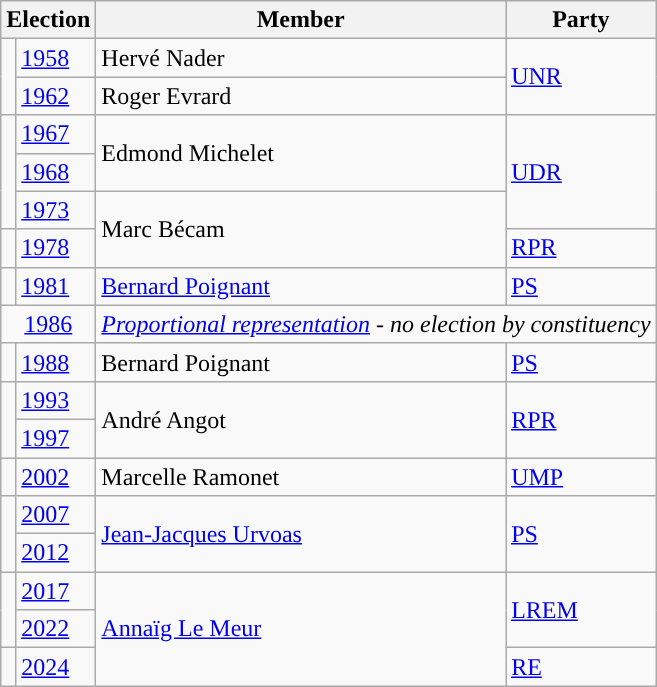<table class="wikitable">
<tr>
<th colspan="2">Election</th>
<th>Member</th>
<th>Party</th>
</tr>
<tr>
<td rowspan="2" style="color:inherit;background-color: "></td>
<td><a href='#'>1958</a></td>
<td>Hervé Nader</td>
<td rowspan="2"><a href='#'>UNR</a></td>
</tr>
<tr>
<td><a href='#'>1962</a></td>
<td>Roger Evrard</td>
</tr>
<tr>
<td rowspan="3" style="color:inherit;background-color: "></td>
<td><a href='#'>1967</a></td>
<td rowspan="2">Edmond Michelet</td>
<td rowspan="3"><a href='#'>UDR</a></td>
</tr>
<tr>
<td><a href='#'>1968</a></td>
</tr>
<tr>
<td><a href='#'>1973</a></td>
<td rowspan="2">Marc Bécam</td>
</tr>
<tr>
<td style="color:inherit;background-color: "></td>
<td><a href='#'>1978</a></td>
<td><a href='#'>RPR</a></td>
</tr>
<tr>
<td style="color:inherit;background-color: "></td>
<td><a href='#'>1981</a></td>
<td><a href='#'>Bernard Poignant</a></td>
<td><a href='#'>PS</a></td>
</tr>
<tr>
<td colspan="2" align="center"><a href='#'>1986</a></td>
<td colspan="2"><em><a href='#'>Proportional representation</a> - no election by constituency</em></td>
</tr>
<tr>
<td style="color:inherit;background-color: "></td>
<td><a href='#'>1988</a></td>
<td>Bernard Poignant</td>
<td><a href='#'>PS</a></td>
</tr>
<tr>
<td rowspan="2" style="color:inherit;background-color: "></td>
<td><a href='#'>1993</a></td>
<td rowspan="2">André Angot</td>
<td rowspan="2"><a href='#'>RPR</a></td>
</tr>
<tr>
<td><a href='#'>1997</a></td>
</tr>
<tr>
<td style="color:inherit;background-color: "></td>
<td><a href='#'>2002</a></td>
<td>Marcelle Ramonet</td>
<td><a href='#'>UMP</a></td>
</tr>
<tr>
<td rowspan=2 style="color:inherit;background-color: "></td>
<td><a href='#'>2007</a></td>
<td rowspan=2><a href='#'>Jean-Jacques Urvoas</a></td>
<td rowspan=2><a href='#'>PS</a></td>
</tr>
<tr>
<td><a href='#'>2012</a></td>
</tr>
<tr>
<td rowspan="2" style="color:inherit;background-color: "></td>
<td><a href='#'>2017</a></td>
<td rowspan="3"><a href='#'>Annaïg Le Meur</a></td>
<td rowspan="2"><a href='#'>LREM</a></td>
</tr>
<tr>
<td><a href='#'>2022</a></td>
</tr>
<tr>
<td style="color:inherit;background-color: "></td>
<td><a href='#'>2024</a></td>
<td><a href='#'>RE</a></td>
</tr>
</table>
